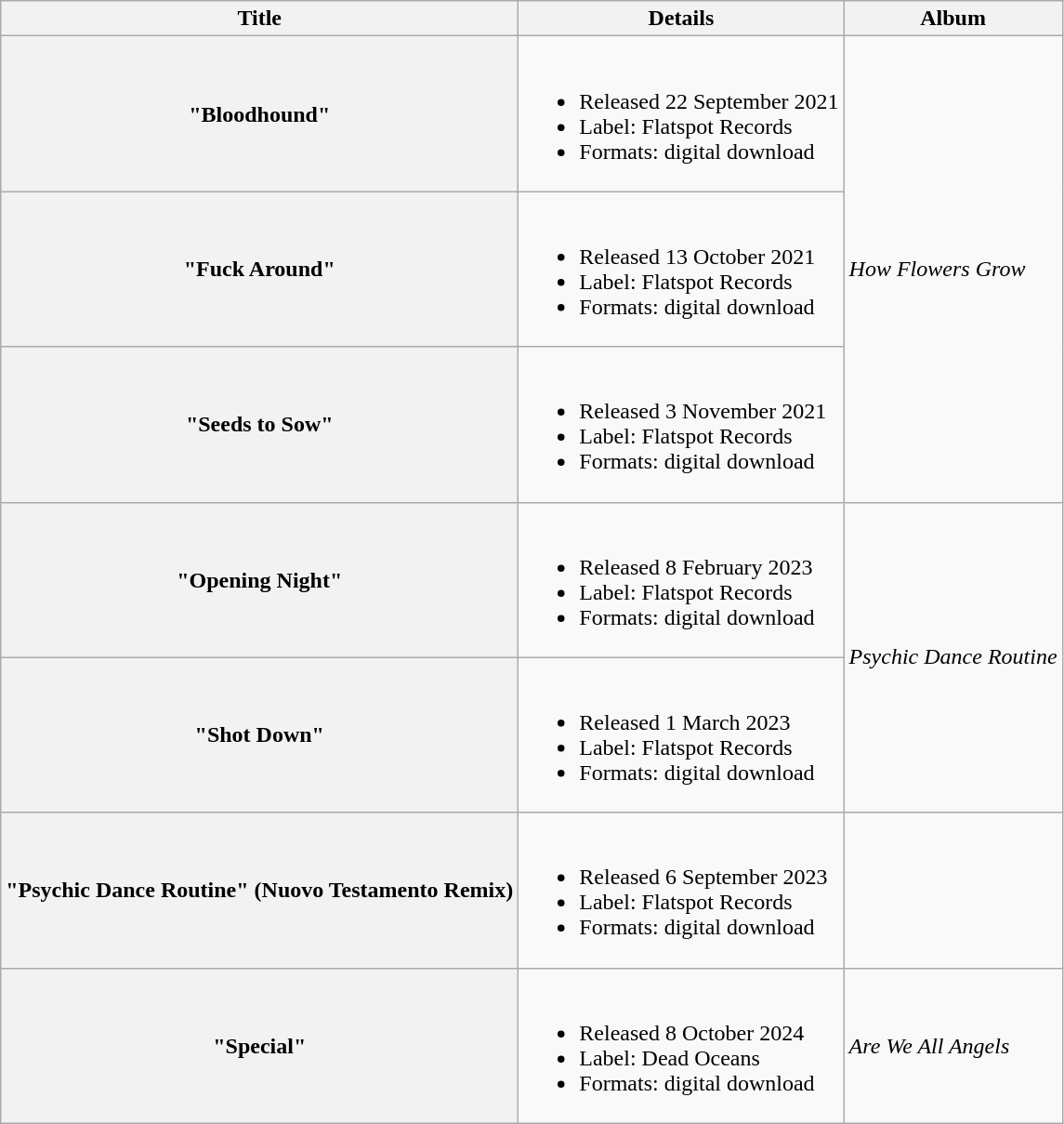<table class="wikitable plainrowheaders">
<tr>
<th>Title</th>
<th>Details</th>
<th>Album</th>
</tr>
<tr>
<th scope="row">"Bloodhound"</th>
<td><br><ul><li>Released 22 September 2021</li><li>Label: Flatspot Records</li><li>Formats: digital download</li></ul></td>
<td rowspan="3"><em>How Flowers Grow</em></td>
</tr>
<tr>
<th scope="row">"Fuck Around"</th>
<td><br><ul><li>Released 13 October 2021</li><li>Label: Flatspot Records</li><li>Formats: digital download</li></ul></td>
</tr>
<tr>
<th scope="row">"Seeds to Sow"</th>
<td><br><ul><li>Released 3 November 2021</li><li>Label: Flatspot Records</li><li>Formats: digital download</li></ul></td>
</tr>
<tr>
<th scope="row">"Opening Night"</th>
<td><br><ul><li>Released 8 February 2023</li><li>Label: Flatspot Records</li><li>Formats: digital download</li></ul></td>
<td rowspan="2"><em>Psychic Dance Routine</em></td>
</tr>
<tr>
<th scope="row">"Shot Down"</th>
<td><br><ul><li>Released 1 March 2023</li><li>Label: Flatspot Records</li><li>Formats: digital download</li></ul></td>
</tr>
<tr>
<th scope="row">"Psychic Dance Routine" (Nuovo Testamento Remix)</th>
<td><br><ul><li>Released 6 September 2023</li><li>Label: Flatspot Records</li><li>Formats: digital download</li></ul></td>
<td></td>
</tr>
<tr>
<th scope="row">"Special"</th>
<td><br><ul><li>Released 8 October 2024</li><li>Label: Dead Oceans</li><li>Formats: digital download</li></ul></td>
<td><em>Are We All Angels</em></td>
</tr>
</table>
